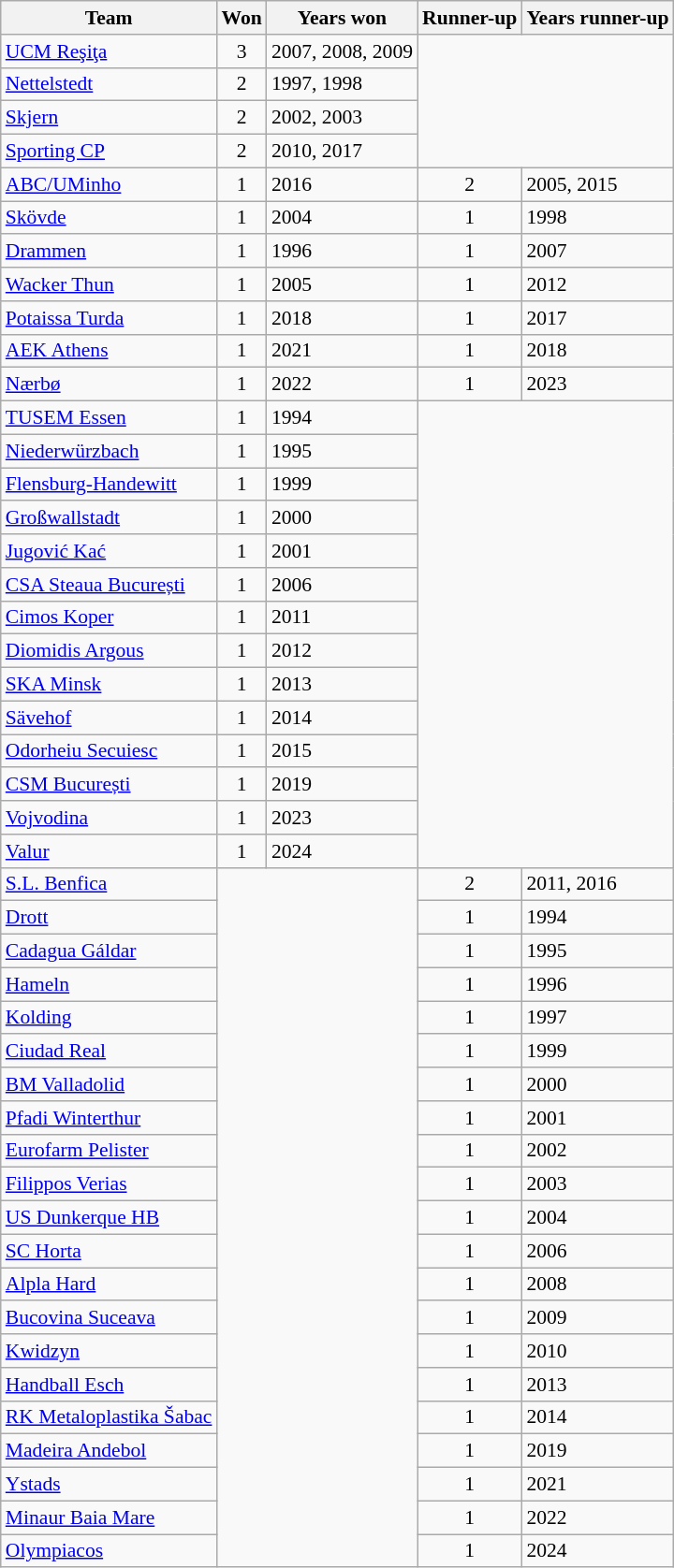<table class="wikitable sortable" style="font-size:90%">
<tr>
<th>Team</th>
<th>Won</th>
<th>Years won</th>
<th>Runner-up</th>
<th>Years runner-up</th>
</tr>
<tr>
<td> <a href='#'>UCM Reşiţa</a></td>
<td align=center>3</td>
<td>2007, 2008, 2009</td>
<td colspan="2" rowspan="4" align="center"></td>
</tr>
<tr>
<td> <a href='#'>Nettelstedt</a></td>
<td align=center>2</td>
<td>1997, 1998</td>
</tr>
<tr>
<td> <a href='#'>Skjern</a></td>
<td align=center>2</td>
<td>2002, 2003</td>
</tr>
<tr>
<td> <a href='#'>Sporting CP</a></td>
<td align=center>2</td>
<td>2010, 2017</td>
</tr>
<tr>
<td> <a href='#'>ABC/UMinho</a></td>
<td align=center>1</td>
<td>2016</td>
<td align="center">2</td>
<td>2005, 2015</td>
</tr>
<tr>
<td> <a href='#'>Skövde</a></td>
<td align=center>1</td>
<td>2004</td>
<td align="center">1</td>
<td>1998</td>
</tr>
<tr>
<td> <a href='#'>Drammen</a></td>
<td align=center>1</td>
<td>1996</td>
<td align="center">1</td>
<td>2007</td>
</tr>
<tr>
<td> <a href='#'>Wacker Thun</a></td>
<td align=center>1</td>
<td>2005</td>
<td align="center">1</td>
<td>2012</td>
</tr>
<tr>
<td> <a href='#'>Potaissa Turda</a></td>
<td align="center">1</td>
<td>2018</td>
<td align="center">1</td>
<td>2017</td>
</tr>
<tr>
<td> <a href='#'>AEK Athens</a></td>
<td align="center">1</td>
<td>2021</td>
<td align="center">1</td>
<td>2018</td>
</tr>
<tr>
<td> <a href='#'>Nærbø</a></td>
<td align=center>1</td>
<td>2022</td>
<td align=center>1</td>
<td>2023</td>
</tr>
<tr>
<td> <a href='#'>TUSEM Essen</a></td>
<td align=center>1</td>
<td>1994</td>
<td colspan="2" rowspan="14" align="center"></td>
</tr>
<tr>
<td> <a href='#'>Niederwürzbach</a></td>
<td align=center>1</td>
<td>1995</td>
</tr>
<tr>
<td> <a href='#'>Flensburg-Handewitt</a></td>
<td align=center>1</td>
<td>1999</td>
</tr>
<tr>
<td> <a href='#'>Großwallstadt</a></td>
<td align=center>1</td>
<td>2000</td>
</tr>
<tr>
<td> <a href='#'>Jugović Kać</a></td>
<td align=center>1</td>
<td>2001</td>
</tr>
<tr>
<td> <a href='#'>CSA Steaua București</a></td>
<td align=center>1</td>
<td>2006</td>
</tr>
<tr>
<td> <a href='#'>Cimos Koper</a></td>
<td align=center>1</td>
<td>2011</td>
</tr>
<tr>
<td> <a href='#'>Diomidis Argous</a></td>
<td align=center>1</td>
<td>2012</td>
</tr>
<tr>
<td> <a href='#'>SKA Minsk</a></td>
<td align=center>1</td>
<td>2013</td>
</tr>
<tr>
<td> <a href='#'>Sävehof</a></td>
<td align=center>1</td>
<td>2014</td>
</tr>
<tr>
<td> <a href='#'>Odorheiu Secuiesc</a></td>
<td align=center>1</td>
<td>2015</td>
</tr>
<tr>
<td> <a href='#'>CSM București</a></td>
<td align=center>1</td>
<td>2019</td>
</tr>
<tr>
<td> <a href='#'>Vojvodina</a></td>
<td align=center>1</td>
<td>2023</td>
</tr>
<tr>
<td> <a href='#'>Valur</a></td>
<td align=center>1</td>
<td>2024</td>
</tr>
<tr>
<td> <a href='#'>S.L. Benfica</a></td>
<td colspan="2" rowspan="21" align="center"></td>
<td align="center">2</td>
<td>2011, 2016</td>
</tr>
<tr>
<td> <a href='#'>Drott</a></td>
<td align="center">1</td>
<td>1994</td>
</tr>
<tr>
<td> <a href='#'>Cadagua Gáldar</a></td>
<td align="center">1</td>
<td>1995</td>
</tr>
<tr>
<td> <a href='#'>Hameln</a></td>
<td align="center">1</td>
<td>1996</td>
</tr>
<tr>
<td> <a href='#'>Kolding</a></td>
<td align="center">1</td>
<td>1997</td>
</tr>
<tr>
<td> <a href='#'>Ciudad Real</a></td>
<td align="center">1</td>
<td>1999</td>
</tr>
<tr>
<td> <a href='#'>BM Valladolid</a></td>
<td align="center">1</td>
<td>2000</td>
</tr>
<tr>
<td> <a href='#'>Pfadi Winterthur</a></td>
<td align="center">1</td>
<td>2001</td>
</tr>
<tr>
<td> <a href='#'>Eurofarm Pelister</a></td>
<td align="center">1</td>
<td>2002</td>
</tr>
<tr>
<td> <a href='#'>Filippos Verias</a></td>
<td align="center">1</td>
<td>2003</td>
</tr>
<tr>
<td> <a href='#'>US Dunkerque HB</a></td>
<td align="center">1</td>
<td>2004</td>
</tr>
<tr>
<td> <a href='#'>SC Horta</a></td>
<td align="center">1</td>
<td>2006</td>
</tr>
<tr>
<td> <a href='#'>Alpla Hard</a></td>
<td align="center">1</td>
<td>2008</td>
</tr>
<tr>
<td> <a href='#'>Bucovina Suceava</a></td>
<td align="center">1</td>
<td>2009</td>
</tr>
<tr>
<td> <a href='#'>Kwidzyn</a></td>
<td align="center">1</td>
<td>2010</td>
</tr>
<tr>
<td> <a href='#'>Handball Esch</a></td>
<td align="center">1</td>
<td>2013</td>
</tr>
<tr>
<td> <a href='#'>RK Metaloplastika Šabac</a></td>
<td align="center">1</td>
<td>2014</td>
</tr>
<tr>
<td> <a href='#'>Madeira Andebol</a></td>
<td align="center">1</td>
<td>2019</td>
</tr>
<tr>
<td> <a href='#'>Ystads</a></td>
<td align="center">1</td>
<td>2021</td>
</tr>
<tr>
<td> <a href='#'>Minaur Baia Mare</a></td>
<td align="center">1</td>
<td>2022</td>
</tr>
<tr>
<td> <a href='#'>Olympiacos</a></td>
<td align="center">1</td>
<td>2024</td>
</tr>
</table>
